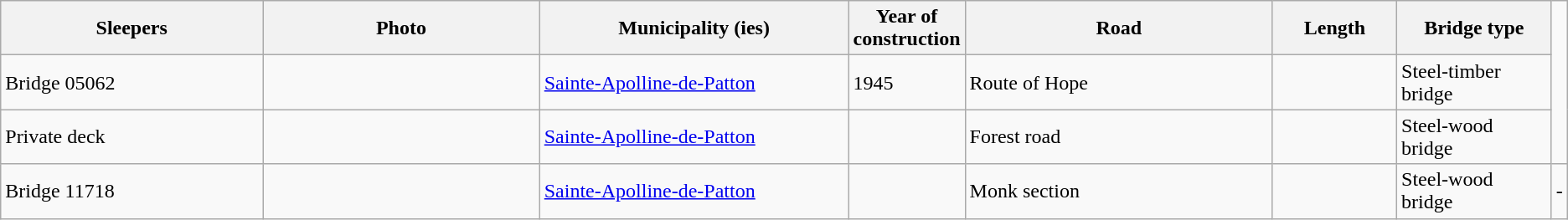<table class = wikitable>
<tr>
<th scope = "col" width = "17%">Sleepers</th>
<th scope = "col" width = "18%">Photo</th>
<th scope = "col" width = "20%">Municipality (ies)</th>
<th scope = "col" width = "7%">Year of construction</th>
<th scope = "col" width = "20%">Road</th>
<th scope = "col" width = "8%">Length</th>
<th scope = "col" width = "10%">Bridge type</th>
</tr>
<tr>
<td>Bridge 05062</td>
<td></td>
<td><a href='#'>Sainte-Apolline-de-Patton</a></td>
<td>1945 </td>
<td>Route of Hope</td>
<td></td>
<td>Steel-timber bridge </td>
</tr>
<tr>
<td>Private deck</td>
<td></td>
<td><a href='#'>Sainte-Apolline-de-Patton</a></td>
<td></td>
<td>Forest road</td>
<td></td>
<td>Steel-wood bridge</td>
</tr>
<tr>
<td>Bridge 11718</td>
<td></td>
<td><a href='#'>Sainte-Apolline-de-Patton</a></td>
<td></td>
<td>Monk section</td>
<td></td>
<td>Steel-wood bridge</td>
<td>-</td>
</tr>
</table>
